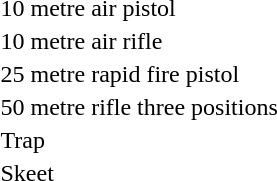<table>
<tr>
<td>10 metre air pistol</td>
<td><strong></strong></td>
<td><strong></strong></td>
<td></td>
</tr>
<tr>
<td>10 metre air rifle</td>
<td><strong></strong></td>
<td><strong></strong></td>
<td></td>
</tr>
<tr>
<td>25 metre rapid fire pistol</td>
<td><strong></strong></td>
<td></td>
<td></td>
</tr>
<tr>
<td>50 metre rifle three positions</td>
<td></td>
<td><strong></strong></td>
<td></td>
</tr>
<tr>
<td>Trap</td>
<td><strong></strong></td>
<td></td>
<td></td>
</tr>
<tr>
<td>Skeet</td>
<td><strong></strong></td>
<td></td>
<td></td>
</tr>
</table>
